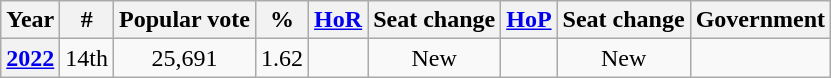<table class="wikitable" style="text-align: center;">
<tr>
<th>Year</th>
<th>#</th>
<th>Popular vote</th>
<th>%</th>
<th><a href='#'>HoR</a></th>
<th>Seat change</th>
<th><a href='#'>HoP</a></th>
<th>Seat change</th>
<th>Government</th>
</tr>
<tr>
<th><a href='#'>2022</a></th>
<td>14th</td>
<td>25,691</td>
<td>1.62</td>
<td></td>
<td>New</td>
<td></td>
<td>New</td>
<td></td>
</tr>
</table>
